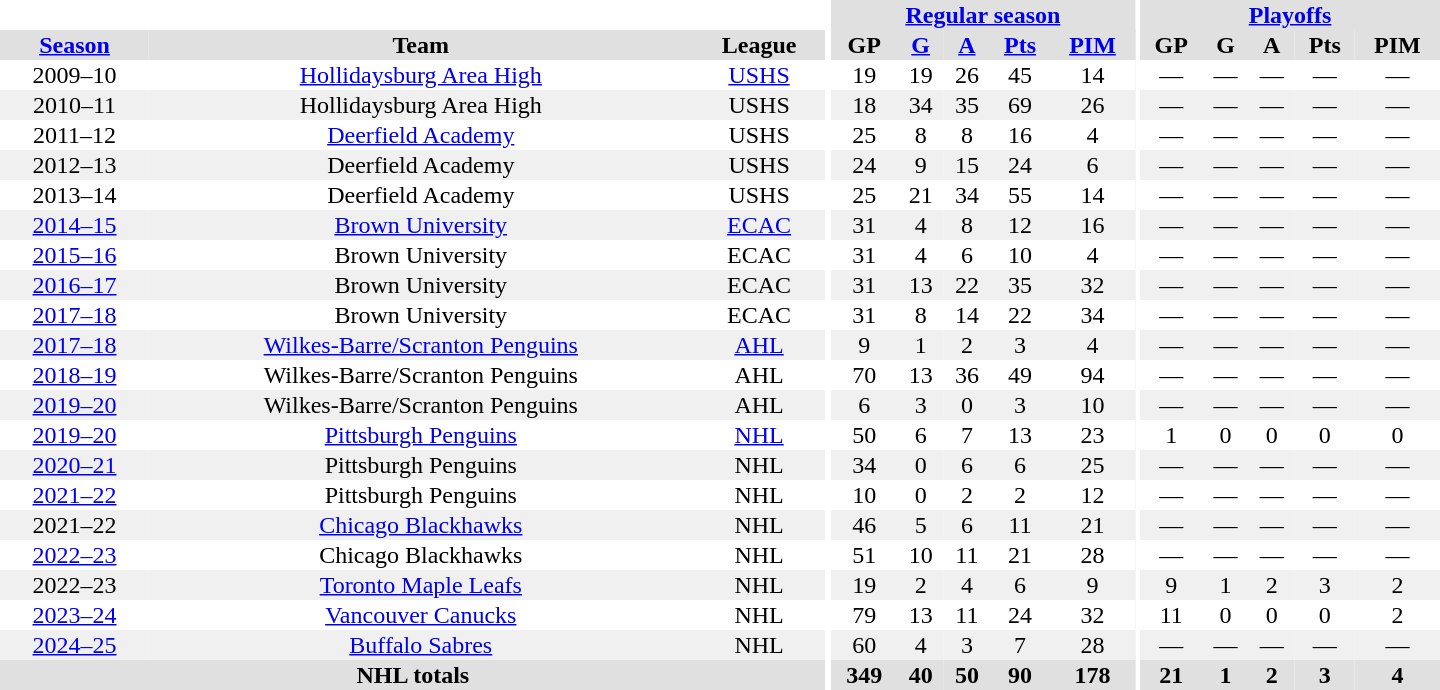<table border="0" cellpadding="1" cellspacing="0" style="text-align:center; width:60em">
<tr bgcolor="#e0e0e0">
<th colspan="3" bgcolor="#ffffff"></th>
<th rowspan="99" bgcolor="#ffffff"></th>
<th colspan="5"><a href='#'>Regular season</a></th>
<th rowspan="99" bgcolor="#ffffff"></th>
<th colspan="5"><a href='#'>Playoffs</a></th>
</tr>
<tr bgcolor="#e0e0e0">
<th><a href='#'>Season</a></th>
<th>Team</th>
<th>League</th>
<th>GP</th>
<th><a href='#'>G</a></th>
<th><a href='#'>A</a></th>
<th><a href='#'>Pts</a></th>
<th><a href='#'>PIM</a></th>
<th>GP</th>
<th>G</th>
<th>A</th>
<th>Pts</th>
<th>PIM</th>
</tr>
<tr>
<td>2009–10</td>
<td><a href='#'>Hollidaysburg Area High</a></td>
<td><a href='#'>USHS</a></td>
<td>19</td>
<td>19</td>
<td>26</td>
<td>45</td>
<td>14</td>
<td>—</td>
<td>—</td>
<td>—</td>
<td>—</td>
<td>—</td>
</tr>
<tr bgcolor="#f0f0f0">
<td>2010–11</td>
<td>Hollidaysburg Area High</td>
<td>USHS</td>
<td>18</td>
<td>34</td>
<td>35</td>
<td>69</td>
<td>26</td>
<td>—</td>
<td>—</td>
<td>—</td>
<td>—</td>
<td>—</td>
</tr>
<tr>
<td>2011–12</td>
<td><a href='#'>Deerfield Academy</a></td>
<td>USHS</td>
<td>25</td>
<td>8</td>
<td>8</td>
<td>16</td>
<td>4</td>
<td>—</td>
<td>—</td>
<td>—</td>
<td>—</td>
<td>—</td>
</tr>
<tr bgcolor="#f0f0f0">
<td>2012–13</td>
<td>Deerfield Academy</td>
<td>USHS</td>
<td>24</td>
<td>9</td>
<td>15</td>
<td>24</td>
<td>6</td>
<td>—</td>
<td>—</td>
<td>—</td>
<td>—</td>
<td>—</td>
</tr>
<tr>
<td>2013–14</td>
<td>Deerfield Academy</td>
<td>USHS</td>
<td>25</td>
<td>21</td>
<td>34</td>
<td>55</td>
<td>14</td>
<td>—</td>
<td>—</td>
<td>—</td>
<td>—</td>
<td>—</td>
</tr>
<tr bgcolor="#f0f0f0">
<td><a href='#'>2014–15</a></td>
<td><a href='#'>Brown University</a></td>
<td><a href='#'>ECAC</a></td>
<td>31</td>
<td>4</td>
<td>8</td>
<td>12</td>
<td>16</td>
<td>—</td>
<td>—</td>
<td>—</td>
<td>—</td>
<td>—</td>
</tr>
<tr>
<td><a href='#'>2015–16</a></td>
<td>Brown University</td>
<td>ECAC</td>
<td>31</td>
<td>4</td>
<td>6</td>
<td>10</td>
<td>4</td>
<td>—</td>
<td>—</td>
<td>—</td>
<td>—</td>
<td>—</td>
</tr>
<tr bgcolor="#f0f0f0">
<td><a href='#'>2016–17</a></td>
<td>Brown University</td>
<td>ECAC</td>
<td>31</td>
<td>13</td>
<td>22</td>
<td>35</td>
<td>32</td>
<td>—</td>
<td>—</td>
<td>—</td>
<td>—</td>
<td>—</td>
</tr>
<tr>
<td><a href='#'>2017–18</a></td>
<td>Brown University</td>
<td>ECAC</td>
<td>31</td>
<td>8</td>
<td>14</td>
<td>22</td>
<td>34</td>
<td>—</td>
<td>—</td>
<td>—</td>
<td>—</td>
<td>—</td>
</tr>
<tr bgcolor="#f0f0f0">
<td><a href='#'>2017–18</a></td>
<td><a href='#'>Wilkes-Barre/Scranton Penguins</a></td>
<td><a href='#'>AHL</a></td>
<td>9</td>
<td>1</td>
<td>2</td>
<td>3</td>
<td>4</td>
<td>—</td>
<td>—</td>
<td>—</td>
<td>—</td>
<td>—</td>
</tr>
<tr>
<td><a href='#'>2018–19</a></td>
<td>Wilkes-Barre/Scranton Penguins</td>
<td>AHL</td>
<td>70</td>
<td>13</td>
<td>36</td>
<td>49</td>
<td>94</td>
<td>—</td>
<td>—</td>
<td>—</td>
<td>—</td>
<td>—</td>
</tr>
<tr bgcolor="#f0f0f0">
<td><a href='#'>2019–20</a></td>
<td>Wilkes-Barre/Scranton Penguins</td>
<td>AHL</td>
<td>6</td>
<td>3</td>
<td>0</td>
<td>3</td>
<td>10</td>
<td>—</td>
<td>—</td>
<td>—</td>
<td>—</td>
<td>—</td>
</tr>
<tr>
<td><a href='#'>2019–20</a></td>
<td><a href='#'>Pittsburgh Penguins</a></td>
<td><a href='#'>NHL</a></td>
<td>50</td>
<td>6</td>
<td>7</td>
<td>13</td>
<td>23</td>
<td>1</td>
<td>0</td>
<td>0</td>
<td>0</td>
<td>0</td>
</tr>
<tr bgcolor="#f0f0f0">
<td><a href='#'>2020–21</a></td>
<td>Pittsburgh Penguins</td>
<td>NHL</td>
<td>34</td>
<td>0</td>
<td>6</td>
<td>6</td>
<td>25</td>
<td>—</td>
<td>—</td>
<td>—</td>
<td>—</td>
<td>—</td>
</tr>
<tr>
<td><a href='#'>2021–22</a></td>
<td>Pittsburgh Penguins</td>
<td>NHL</td>
<td>10</td>
<td>0</td>
<td>2</td>
<td>2</td>
<td>12</td>
<td>—</td>
<td>—</td>
<td>—</td>
<td>—</td>
<td>—</td>
</tr>
<tr bgcolor="#f0f0f0">
<td>2021–22</td>
<td><a href='#'>Chicago Blackhawks</a></td>
<td>NHL</td>
<td>46</td>
<td>5</td>
<td>6</td>
<td>11</td>
<td>21</td>
<td>—</td>
<td>—</td>
<td>—</td>
<td>—</td>
<td>—</td>
</tr>
<tr>
<td><a href='#'>2022–23</a></td>
<td>Chicago Blackhawks</td>
<td>NHL</td>
<td>51</td>
<td>10</td>
<td>11</td>
<td>21</td>
<td>28</td>
<td>—</td>
<td>—</td>
<td>—</td>
<td>—</td>
<td>—</td>
</tr>
<tr bgcolor="#f0f0f0">
<td>2022–23</td>
<td><a href='#'>Toronto Maple Leafs</a></td>
<td>NHL</td>
<td>19</td>
<td>2</td>
<td>4</td>
<td>6</td>
<td>9</td>
<td>9</td>
<td>1</td>
<td>2</td>
<td>3</td>
<td>2</td>
</tr>
<tr>
<td><a href='#'>2023–24</a></td>
<td><a href='#'>Vancouver Canucks</a></td>
<td>NHL</td>
<td>79</td>
<td>13</td>
<td>11</td>
<td>24</td>
<td>32</td>
<td>11</td>
<td>0</td>
<td>0</td>
<td>0</td>
<td>2</td>
</tr>
<tr bgcolor="#f0f0f0">
<td><a href='#'>2024–25</a></td>
<td><a href='#'>Buffalo Sabres</a></td>
<td>NHL</td>
<td>60</td>
<td>4</td>
<td>3</td>
<td>7</td>
<td>28</td>
<td>—</td>
<td>—</td>
<td>—</td>
<td>—</td>
<td>—</td>
</tr>
<tr bgcolor="#e0e0e0">
<th colspan="3">NHL totals</th>
<th>349</th>
<th>40</th>
<th>50</th>
<th>90</th>
<th>178</th>
<th>21</th>
<th>1</th>
<th>2</th>
<th>3</th>
<th>4</th>
</tr>
</table>
